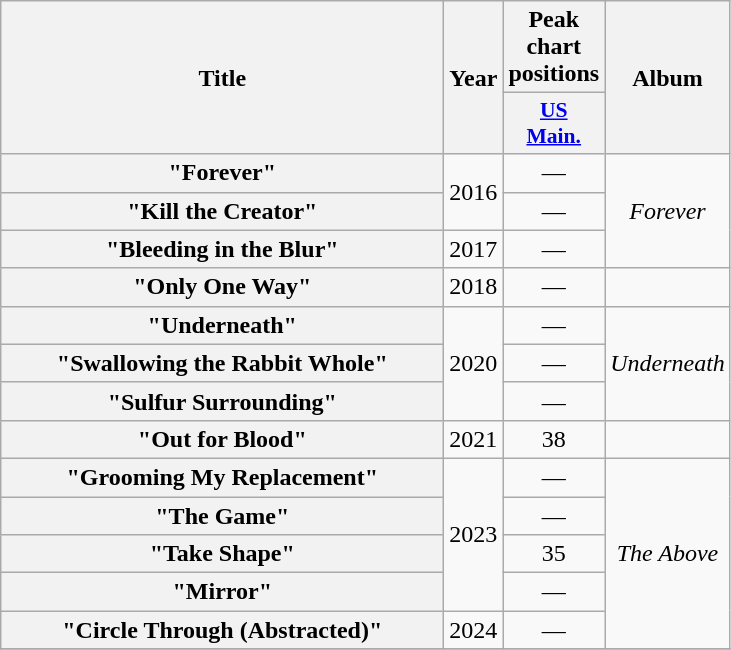<table class="wikitable plainrowheaders" style="text-align:center;">
<tr>
<th scope="col" rowspan="2" style="width:18em;">Title</th>
<th scope="col" rowspan="2">Year</th>
<th scope="col" colspan="1">Peak chart positions</th>
<th scope="col" rowspan="2">Album</th>
</tr>
<tr>
<th scope="col" style="width:2.5em;font-size:90%;"><a href='#'>US<br>Main.</a><br></th>
</tr>
<tr>
<th scope="row">"Forever"</th>
<td rowspan="2">2016</td>
<td>―</td>
<td rowspan="3"><em>Forever</em></td>
</tr>
<tr>
<th scope="row">"Kill the Creator"</th>
<td>―</td>
</tr>
<tr>
<th scope="row">"Bleeding in the Blur"</th>
<td rowspan="1">2017</td>
<td>―</td>
</tr>
<tr>
<th scope="row">"Only One Way"</th>
<td rowspan="1">2018</td>
<td>―</td>
<td></td>
</tr>
<tr>
<th scope="row">"Underneath"</th>
<td rowspan="3">2020</td>
<td>―</td>
<td rowspan="3"><em>Underneath</em></td>
</tr>
<tr>
<th scope="row">"Swallowing the Rabbit Whole"</th>
<td>—</td>
</tr>
<tr>
<th scope="row">"Sulfur Surrounding"</th>
<td>—</td>
</tr>
<tr>
<th scope="row">"Out for Blood"</th>
<td>2021</td>
<td>38</td>
<td></td>
</tr>
<tr>
<th scope="row">"Grooming My Replacement"</th>
<td rowspan="4">2023</td>
<td>―</td>
<td rowspan="5"><em>The Above</em></td>
</tr>
<tr>
<th scope="row">"The Game"</th>
<td>—</td>
</tr>
<tr>
<th scope="row">"Take Shape" </th>
<td>35</td>
</tr>
<tr>
<th scope="row">"Mirror"</th>
<td>—</td>
</tr>
<tr>
<th scope="row">"Circle Through (Abstracted)"</th>
<td>2024</td>
<td>—</td>
</tr>
<tr>
</tr>
</table>
